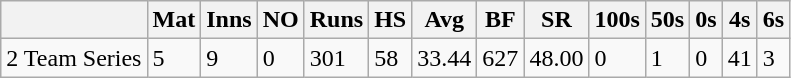<table class="wikitable">
<tr>
<th></th>
<th>Mat</th>
<th>Inns</th>
<th>NO</th>
<th>Runs</th>
<th>HS</th>
<th>Avg</th>
<th>BF</th>
<th>SR</th>
<th>100s</th>
<th>50s</th>
<th>0s</th>
<th>4s</th>
<th>6s</th>
</tr>
<tr>
<td>2 Team Series</td>
<td>5</td>
<td>9</td>
<td>0</td>
<td>301</td>
<td>58</td>
<td>33.44</td>
<td>627</td>
<td>48.00</td>
<td>0</td>
<td>1</td>
<td>0</td>
<td>41</td>
<td>3</td>
</tr>
</table>
